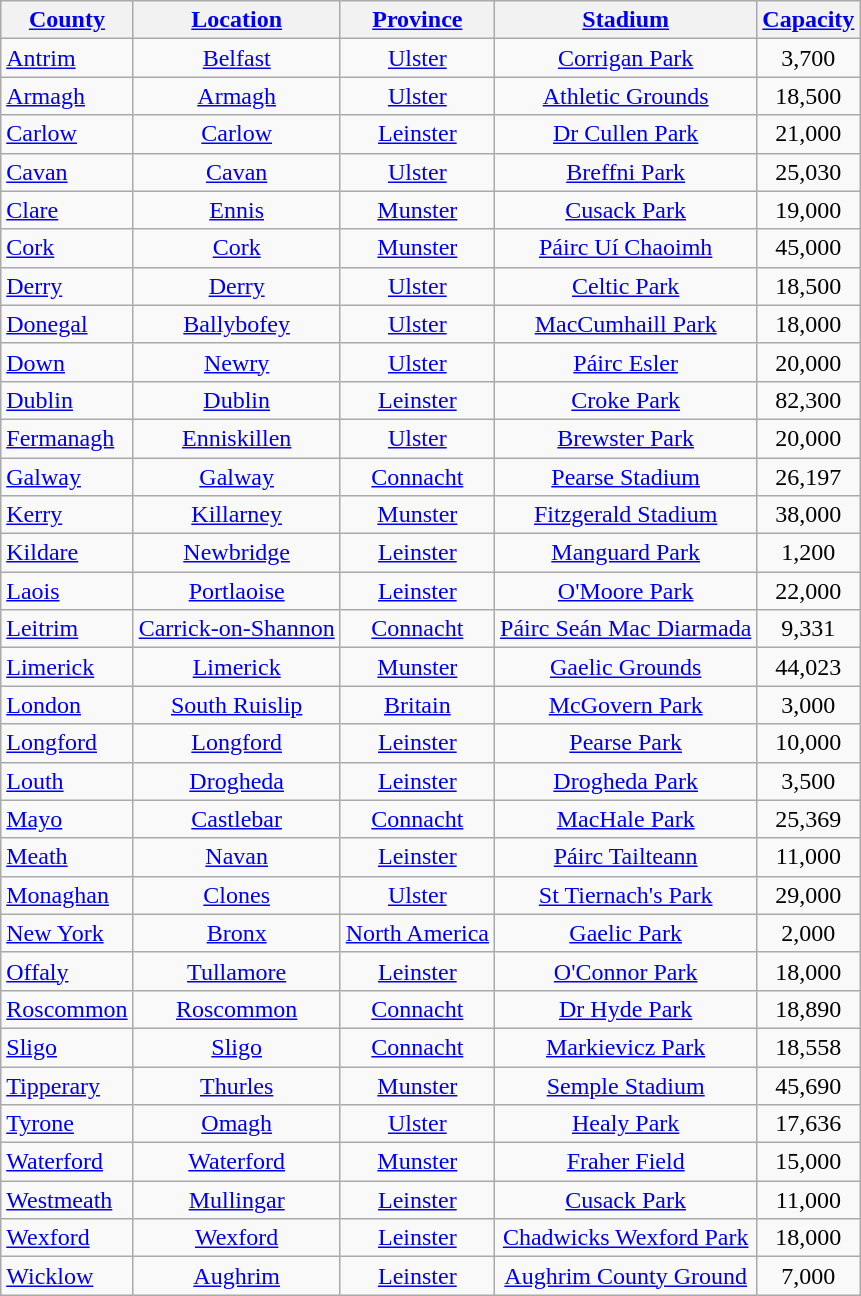<table class="wikitable sortable" style="text-align:center">
<tr>
<th><a href='#'>County</a></th>
<th><a href='#'>Location</a></th>
<th><a href='#'>Province</a></th>
<th><a href='#'>Stadium</a></th>
<th><a href='#'>Capacity</a></th>
</tr>
<tr>
<td style="text-align:left"> <a href='#'>Antrim</a></td>
<td><a href='#'>Belfast</a></td>
<td><a href='#'>Ulster</a></td>
<td><a href='#'>Corrigan Park</a></td>
<td>3,700</td>
</tr>
<tr>
<td style="text-align:left"> <a href='#'>Armagh</a></td>
<td><a href='#'>Armagh</a></td>
<td><a href='#'>Ulster</a></td>
<td><a href='#'>Athletic Grounds</a></td>
<td>18,500</td>
</tr>
<tr>
<td style="text-align:left"> <a href='#'>Carlow</a></td>
<td><a href='#'>Carlow</a></td>
<td><a href='#'>Leinster</a></td>
<td><a href='#'>Dr Cullen Park</a></td>
<td>21,000</td>
</tr>
<tr>
<td style="text-align:left"> <a href='#'>Cavan</a></td>
<td><a href='#'>Cavan</a></td>
<td><a href='#'>Ulster</a></td>
<td><a href='#'>Breffni Park</a></td>
<td>25,030</td>
</tr>
<tr>
<td style="text-align:left"> <a href='#'>Clare</a></td>
<td><a href='#'>Ennis</a></td>
<td><a href='#'>Munster</a></td>
<td><a href='#'>Cusack Park</a></td>
<td>19,000</td>
</tr>
<tr>
<td style="text-align:left"> <a href='#'>Cork</a></td>
<td><a href='#'>Cork</a></td>
<td><a href='#'>Munster</a></td>
<td><a href='#'>Páirc Uí Chaoimh</a></td>
<td>45,000</td>
</tr>
<tr>
<td style="text-align:left"> <a href='#'>Derry</a></td>
<td><a href='#'>Derry</a></td>
<td><a href='#'>Ulster</a></td>
<td><a href='#'>Celtic Park</a></td>
<td>18,500</td>
</tr>
<tr>
<td style="text-align:left"> <a href='#'>Donegal</a></td>
<td><a href='#'>Ballybofey</a></td>
<td><a href='#'>Ulster</a></td>
<td><a href='#'>MacCumhaill Park</a></td>
<td>18,000</td>
</tr>
<tr>
<td style="text-align:left"> <a href='#'>Down</a></td>
<td><a href='#'>Newry</a></td>
<td><a href='#'>Ulster</a></td>
<td><a href='#'>Páirc Esler</a></td>
<td>20,000</td>
</tr>
<tr>
<td style="text-align:left"> <a href='#'>Dublin</a></td>
<td><a href='#'>Dublin</a></td>
<td><a href='#'>Leinster</a></td>
<td><a href='#'>Croke Park</a></td>
<td>82,300</td>
</tr>
<tr>
<td style="text-align:left"> <a href='#'>Fermanagh</a></td>
<td><a href='#'>Enniskillen</a></td>
<td><a href='#'>Ulster</a></td>
<td><a href='#'>Brewster Park</a></td>
<td>20,000</td>
</tr>
<tr>
<td style="text-align:left"> <a href='#'>Galway</a></td>
<td><a href='#'>Galway</a></td>
<td><a href='#'>Connacht</a></td>
<td><a href='#'>Pearse Stadium</a></td>
<td>26,197</td>
</tr>
<tr>
<td style="text-align:left"> <a href='#'>Kerry</a></td>
<td><a href='#'>Killarney</a></td>
<td><a href='#'>Munster</a></td>
<td><a href='#'>Fitzgerald Stadium</a></td>
<td>38,000</td>
</tr>
<tr>
<td style="text-align:left"> <a href='#'>Kildare</a></td>
<td><a href='#'>Newbridge</a></td>
<td><a href='#'>Leinster</a></td>
<td><a href='#'>Manguard Park</a></td>
<td>1,200</td>
</tr>
<tr>
<td style="text-align:left"> <a href='#'>Laois</a></td>
<td><a href='#'>Portlaoise</a></td>
<td><a href='#'>Leinster</a></td>
<td><a href='#'>O'Moore Park</a></td>
<td>22,000</td>
</tr>
<tr>
<td style="text-align:left"> <a href='#'>Leitrim</a></td>
<td><a href='#'>Carrick-on-Shannon</a></td>
<td><a href='#'>Connacht</a></td>
<td><a href='#'>Páirc Seán Mac Diarmada</a></td>
<td>9,331</td>
</tr>
<tr>
<td style="text-align:left"> <a href='#'>Limerick</a></td>
<td><a href='#'>Limerick</a></td>
<td><a href='#'>Munster</a></td>
<td><a href='#'>Gaelic Grounds</a></td>
<td>44,023</td>
</tr>
<tr>
<td style="text-align:left"> <a href='#'>London</a></td>
<td><a href='#'>South Ruislip</a></td>
<td><a href='#'>Britain</a></td>
<td><a href='#'>McGovern Park</a></td>
<td>3,000</td>
</tr>
<tr>
<td style="text-align:left"> <a href='#'>Longford</a></td>
<td><a href='#'>Longford</a></td>
<td><a href='#'>Leinster</a></td>
<td><a href='#'>Pearse Park</a></td>
<td>10,000</td>
</tr>
<tr>
<td style="text-align:left"> <a href='#'>Louth</a></td>
<td><a href='#'>Drogheda</a></td>
<td><a href='#'>Leinster</a></td>
<td><a href='#'>Drogheda Park</a></td>
<td>3,500</td>
</tr>
<tr>
<td style="text-align:left"> <a href='#'>Mayo</a></td>
<td><a href='#'>Castlebar</a></td>
<td><a href='#'>Connacht</a></td>
<td><a href='#'>MacHale Park</a></td>
<td>25,369</td>
</tr>
<tr>
<td style="text-align:left"> <a href='#'>Meath</a></td>
<td><a href='#'>Navan</a></td>
<td><a href='#'>Leinster</a></td>
<td><a href='#'>Páirc Tailteann</a></td>
<td>11,000</td>
</tr>
<tr>
<td style="text-align:left"> <a href='#'>Monaghan</a></td>
<td><a href='#'>Clones</a></td>
<td><a href='#'>Ulster</a></td>
<td><a href='#'>St Tiernach's Park</a></td>
<td>29,000</td>
</tr>
<tr>
<td style="text-align:left"> <a href='#'>New York</a></td>
<td><a href='#'>Bronx</a></td>
<td><a href='#'>North America</a></td>
<td><a href='#'>Gaelic Park</a></td>
<td>2,000</td>
</tr>
<tr>
<td style="text-align:left"> <a href='#'>Offaly</a></td>
<td><a href='#'>Tullamore</a></td>
<td><a href='#'>Leinster</a></td>
<td><a href='#'>O'Connor Park</a></td>
<td>18,000</td>
</tr>
<tr>
<td style="text-align:left"> <a href='#'>Roscommon</a></td>
<td><a href='#'>Roscommon</a></td>
<td><a href='#'>Connacht</a></td>
<td><a href='#'>Dr Hyde Park</a></td>
<td>18,890</td>
</tr>
<tr>
<td style="text-align:left"> <a href='#'>Sligo</a></td>
<td><a href='#'>Sligo</a></td>
<td><a href='#'>Connacht</a></td>
<td><a href='#'>Markievicz Park</a></td>
<td>18,558</td>
</tr>
<tr>
<td style="text-align:left"> <a href='#'>Tipperary</a></td>
<td><a href='#'>Thurles</a></td>
<td><a href='#'>Munster</a></td>
<td><a href='#'>Semple Stadium</a></td>
<td>45,690</td>
</tr>
<tr>
<td style="text-align:left"> <a href='#'>Tyrone</a></td>
<td><a href='#'>Omagh</a></td>
<td><a href='#'>Ulster</a></td>
<td><a href='#'>Healy Park</a></td>
<td>17,636</td>
</tr>
<tr>
<td style="text-align:left"> <a href='#'>Waterford</a></td>
<td><a href='#'>Waterford</a></td>
<td><a href='#'>Munster</a></td>
<td><a href='#'>Fraher Field</a></td>
<td>15,000</td>
</tr>
<tr>
<td style="text-align:left"> <a href='#'>Westmeath</a></td>
<td><a href='#'>Mullingar</a></td>
<td><a href='#'>Leinster</a></td>
<td><a href='#'>Cusack Park</a></td>
<td>11,000</td>
</tr>
<tr>
<td style="text-align:left"> <a href='#'>Wexford</a></td>
<td><a href='#'>Wexford</a></td>
<td><a href='#'>Leinster</a></td>
<td><a href='#'>Chadwicks Wexford Park</a></td>
<td>18,000</td>
</tr>
<tr>
<td style="text-align:left"> <a href='#'>Wicklow</a></td>
<td><a href='#'>Aughrim</a></td>
<td><a href='#'>Leinster</a></td>
<td><a href='#'>Aughrim County Ground</a></td>
<td>7,000</td>
</tr>
</table>
